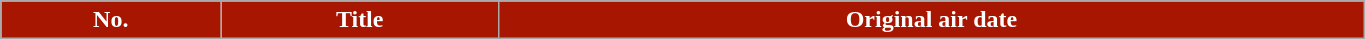<table class="wikitable plainrowheaders" style="width:72%;">
<tr>
<th style="background-color: #A61600; color: #ffffff;">No.</th>
<th style="background-color: #A61600; color: #ffffff;">Title</th>
<th style="background-color: #A61600; color: #ffffff;">Original air date<br>







</th>
</tr>
</table>
